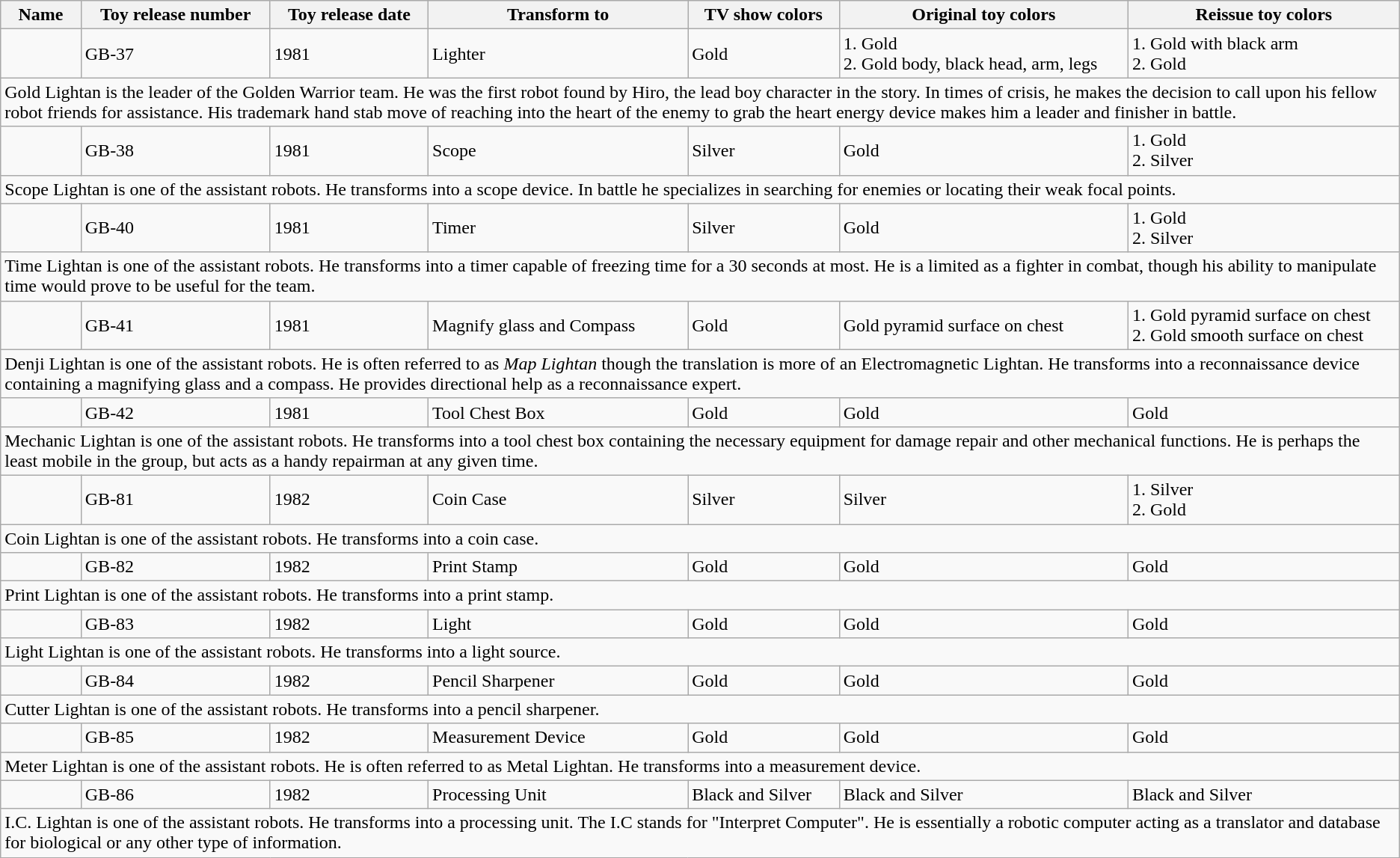<table class="wikitable">
<tr>
<th>Name</th>
<th>Toy release number</th>
<th>Toy release date</th>
<th>Transform to</th>
<th>TV show colors</th>
<th>Original toy colors</th>
<th>Reissue toy colors</th>
</tr>
<tr>
<td></td>
<td>GB-37</td>
<td>1981</td>
<td>Lighter</td>
<td>Gold</td>
<td>1. Gold <br> 2. Gold body, black head, arm, legs</td>
<td>1. Gold with black arm <br> 2. Gold</td>
</tr>
<tr>
<td colspan="7">Gold Lightan is the leader of the Golden Warrior team. He was the first robot found by Hiro, the lead boy character in the story. In times of crisis, he makes the decision to call upon his fellow robot friends for assistance. His trademark hand stab move of reaching into the heart of the enemy to grab the heart energy device makes him a leader and finisher in battle.</td>
</tr>
<tr>
<td></td>
<td>GB-38</td>
<td>1981</td>
<td>Scope</td>
<td>Silver</td>
<td>Gold</td>
<td>1. Gold <br> 2. Silver</td>
</tr>
<tr>
<td colspan="7">Scope Lightan is one of the assistant robots. He transforms into a scope device. In battle he specializes in searching for enemies or locating their weak focal points.</td>
</tr>
<tr>
<td></td>
<td>GB-40</td>
<td>1981</td>
<td>Timer</td>
<td>Silver</td>
<td>Gold</td>
<td>1. Gold <br> 2. Silver</td>
</tr>
<tr>
<td colspan="7">Time Lightan is one of the assistant robots. He transforms into a timer capable of freezing time for a 30 seconds at most. He is a limited as a fighter in combat, though his ability to manipulate time would prove to be useful for the team.</td>
</tr>
<tr>
<td></td>
<td>GB-41</td>
<td>1981</td>
<td>Magnify glass and Compass</td>
<td>Gold</td>
<td>Gold pyramid surface on chest</td>
<td>1. Gold pyramid surface on chest <br> 2. Gold smooth surface on chest</td>
</tr>
<tr>
<td colspan="7">Denji Lightan is one of the assistant robots. He is often referred to as <em>Map Lightan</em> though the translation is more of an Electromagnetic Lightan. He transforms into a reconnaissance device containing a magnifying glass and a compass. He provides directional help as a reconnaissance expert.</td>
</tr>
<tr>
<td></td>
<td>GB-42</td>
<td>1981</td>
<td>Tool Chest Box</td>
<td>Gold</td>
<td>Gold</td>
<td>Gold</td>
</tr>
<tr>
<td colspan="7">Mechanic Lightan is one of the assistant robots. He transforms into a tool chest box containing the necessary equipment for damage repair and other mechanical functions. He is perhaps the least mobile in the group, but acts as a handy repairman at any given time.</td>
</tr>
<tr>
<td></td>
<td>GB-81</td>
<td>1982</td>
<td>Coin Case</td>
<td>Silver</td>
<td>Silver</td>
<td>1. Silver <br> 2. Gold</td>
</tr>
<tr>
<td colspan="7">Coin Lightan is one of the assistant robots. He transforms into a coin case.</td>
</tr>
<tr>
<td></td>
<td>GB-82</td>
<td>1982</td>
<td>Print Stamp</td>
<td>Gold</td>
<td>Gold</td>
<td>Gold</td>
</tr>
<tr>
<td colspan="7">Print Lightan is one of the assistant robots. He transforms into a print stamp.</td>
</tr>
<tr>
<td></td>
<td>GB-83</td>
<td>1982</td>
<td>Light</td>
<td>Gold</td>
<td>Gold</td>
<td>Gold</td>
</tr>
<tr>
<td colspan="7">Light Lightan is one of the assistant robots. He transforms into a light source.</td>
</tr>
<tr>
<td></td>
<td>GB-84</td>
<td>1982</td>
<td>Pencil Sharpener</td>
<td>Gold</td>
<td>Gold</td>
<td>Gold</td>
</tr>
<tr>
<td colspan="7">Cutter Lightan is one of the assistant robots. He transforms into a pencil sharpener.</td>
</tr>
<tr>
<td></td>
<td>GB-85</td>
<td>1982</td>
<td>Measurement Device</td>
<td>Gold</td>
<td>Gold</td>
<td>Gold</td>
</tr>
<tr>
<td colspan="7">Meter Lightan is one of the assistant robots. He is often referred to as Metal Lightan. He transforms into a measurement device.</td>
</tr>
<tr>
<td></td>
<td>GB-86</td>
<td>1982</td>
<td>Processing Unit</td>
<td>Black and Silver</td>
<td>Black and Silver</td>
<td>Black and Silver</td>
</tr>
<tr>
<td colspan="7">I.C. Lightan is one of the assistant robots. He transforms into a processing unit. The I.C stands for "Interpret Computer". He is essentially a robotic computer acting as a translator and database for biological or any other type of information.</td>
</tr>
</table>
